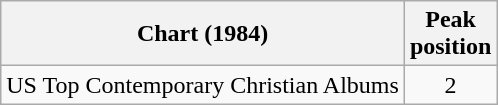<table class="wikitable">
<tr>
<th>Chart (1984)</th>
<th>Peak<br>position</th>
</tr>
<tr>
<td>US Top Contemporary Christian Albums</td>
<td style="text-align:center;">2</td>
</tr>
</table>
